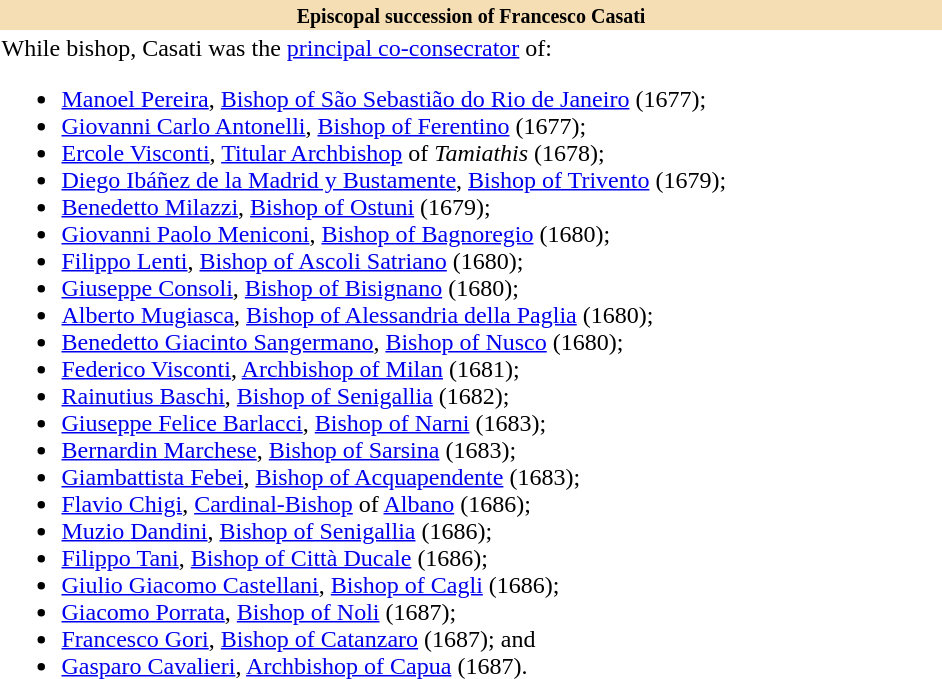<table class="toccolours collapsible collapsed" width=50% align="left">
<tr>
<th style="background:#F5DEB3"><small>Episcopal succession of Francesco Casati</small></th>
</tr>
<tr>
<td>While bishop, Casati was the <a href='#'>principal co-consecrator</a> of:<br><ul><li><a href='#'>Manoel Pereira</a>, <a href='#'>Bishop of São Sebastião do Rio de Janeiro</a> (1677);</li><li><a href='#'>Giovanni Carlo Antonelli</a>, <a href='#'>Bishop of Ferentino</a> (1677);</li><li><a href='#'>Ercole Visconti</a>, <a href='#'>Titular Archbishop</a> of <em>Tamiathis</em> (1678);</li><li><a href='#'>Diego Ibáñez de la Madrid y Bustamente</a>, <a href='#'>Bishop of Trivento</a> (1679);</li><li><a href='#'>Benedetto Milazzi</a>, <a href='#'>Bishop of Ostuni</a> (1679);</li><li><a href='#'>Giovanni Paolo Meniconi</a>, <a href='#'>Bishop of Bagnoregio</a> (1680);</li><li><a href='#'>Filippo Lenti</a>, <a href='#'>Bishop of Ascoli Satriano</a> (1680);</li><li><a href='#'>Giuseppe Consoli</a>, <a href='#'>Bishop of Bisignano</a> (1680);</li><li><a href='#'>Alberto Mugiasca</a>, <a href='#'>Bishop of Alessandria della Paglia</a> (1680);</li><li><a href='#'>Benedetto Giacinto Sangermano</a>, <a href='#'>Bishop of Nusco</a> (1680);</li><li><a href='#'>Federico Visconti</a>, <a href='#'>Archbishop of Milan</a> (1681);</li><li><a href='#'>Rainutius Baschi</a>, <a href='#'>Bishop of Senigallia</a> (1682);</li><li><a href='#'>Giuseppe Felice Barlacci</a>, <a href='#'>Bishop of Narni</a> (1683);</li><li><a href='#'>Bernardin Marchese</a>, <a href='#'>Bishop of Sarsina</a> (1683);</li><li><a href='#'>Giambattista Febei</a>, <a href='#'>Bishop of Acquapendente</a> (1683);</li><li><a href='#'>Flavio Chigi</a>, <a href='#'>Cardinal-Bishop</a> of <a href='#'>Albano</a> (1686);</li><li><a href='#'>Muzio Dandini</a>, <a href='#'>Bishop of Senigallia</a> (1686);</li><li><a href='#'>Filippo Tani</a>, <a href='#'>Bishop of Città Ducale</a> (1686);</li><li><a href='#'>Giulio Giacomo Castellani</a>, <a href='#'>Bishop of Cagli</a> (1686);</li><li><a href='#'>Giacomo Porrata</a>, <a href='#'>Bishop of Noli</a> (1687);</li><li><a href='#'>Francesco Gori</a>, <a href='#'>Bishop of Catanzaro</a> (1687); and</li><li><a href='#'>Gasparo Cavalieri</a>, <a href='#'>Archbishop of Capua</a> (1687).</li></ul></td>
</tr>
</table>
